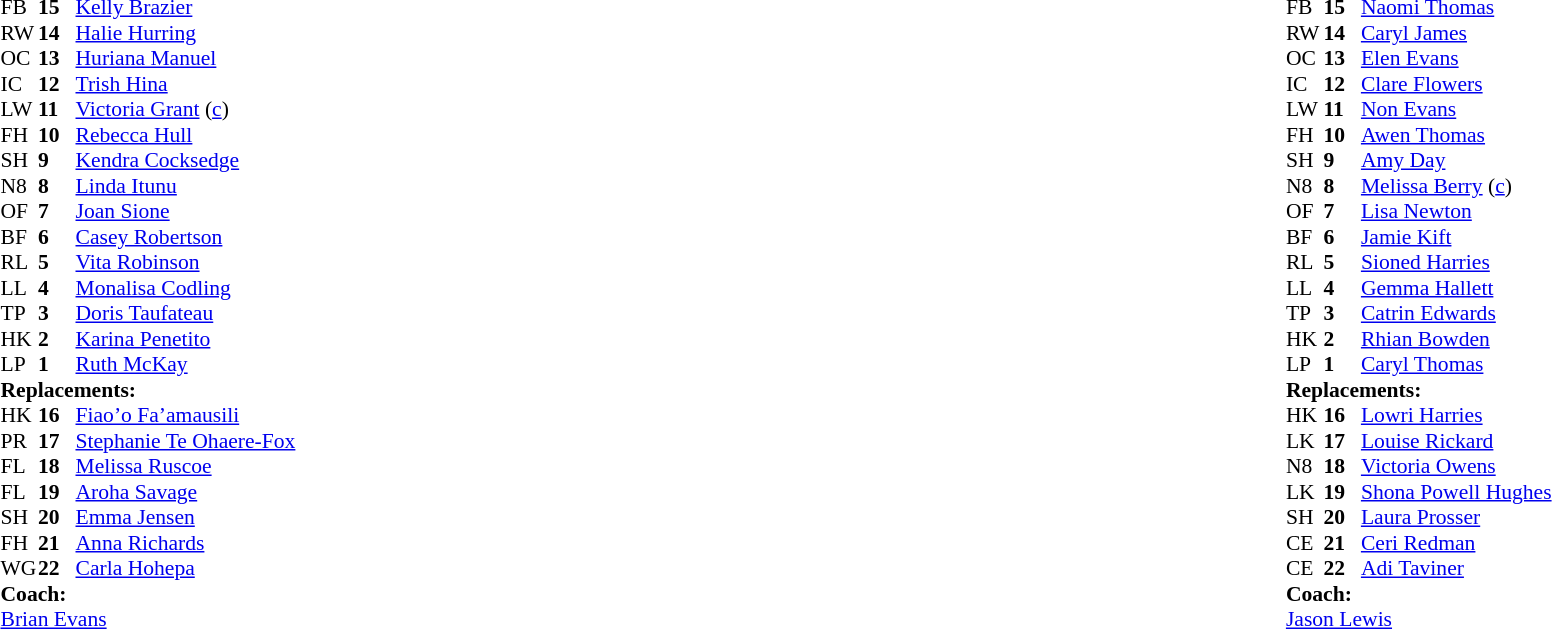<table style="width:100%">
<tr>
<td style="vertical-align:top; width:50%"><br><table style="font-size: 90%" cellspacing="0" cellpadding="0">
<tr>
<th width="25"></th>
<th width="25"></th>
</tr>
<tr>
<td>FB</td>
<td><strong>15</strong></td>
<td><a href='#'>Kelly Brazier</a></td>
<td></td>
<td></td>
</tr>
<tr>
<td>RW</td>
<td><strong>14</strong></td>
<td><a href='#'>Halie Hurring</a></td>
</tr>
<tr>
<td>OC</td>
<td><strong>13</strong></td>
<td><a href='#'>Huriana Manuel</a></td>
<td></td>
<td></td>
</tr>
<tr>
<td>IC</td>
<td><strong>12</strong></td>
<td><a href='#'>Trish Hina</a></td>
</tr>
<tr>
<td>LW</td>
<td><strong>11</strong></td>
<td><a href='#'>Victoria Grant</a> (<a href='#'>c</a>)</td>
<td></td>
<td></td>
</tr>
<tr>
<td>FH</td>
<td><strong>10</strong></td>
<td><a href='#'>Rebecca Hull</a></td>
</tr>
<tr>
<td>SH</td>
<td><strong>9</strong></td>
<td><a href='#'>Kendra Cocksedge</a></td>
</tr>
<tr>
<td>N8</td>
<td><strong>8</strong></td>
<td><a href='#'>Linda Itunu</a></td>
<td></td>
</tr>
<tr>
<td>OF</td>
<td><strong>7</strong></td>
<td><a href='#'>Joan Sione</a></td>
<td></td>
<td></td>
<td></td>
<td></td>
</tr>
<tr>
<td>BF</td>
<td><strong>6</strong></td>
<td><a href='#'>Casey Robertson</a></td>
<td></td>
<td></td>
</tr>
<tr>
<td>RL</td>
<td><strong>5</strong></td>
<td><a href='#'>Vita Robinson</a></td>
</tr>
<tr>
<td>LL</td>
<td><strong>4</strong></td>
<td><a href='#'>Monalisa Codling</a></td>
</tr>
<tr>
<td>TP</td>
<td><strong>3</strong></td>
<td><a href='#'>Doris Taufateau</a></td>
</tr>
<tr>
<td>HK</td>
<td><strong>2</strong></td>
<td><a href='#'>Karina Penetito</a></td>
<td></td>
<td></td>
</tr>
<tr>
<td>LP</td>
<td><strong>1</strong></td>
<td><a href='#'>Ruth McKay</a></td>
<td></td>
<td></td>
</tr>
<tr>
<td colspan=4><strong>Replacements:</strong></td>
</tr>
<tr>
<td>HK</td>
<td><strong>16</strong></td>
<td><a href='#'>Fiao’o Fa’amausili</a></td>
<td></td>
<td></td>
</tr>
<tr>
<td>PR</td>
<td><strong>17</strong></td>
<td><a href='#'>Stephanie Te Ohaere-Fox</a></td>
<td></td>
<td></td>
</tr>
<tr>
<td>FL</td>
<td><strong>18</strong></td>
<td><a href='#'>Melissa Ruscoe</a></td>
<td></td>
<td></td>
<td></td>
<td></td>
</tr>
<tr>
<td>FL</td>
<td><strong>19</strong></td>
<td><a href='#'>Aroha Savage</a></td>
<td></td>
<td></td>
</tr>
<tr>
<td>SH</td>
<td><strong>20</strong></td>
<td><a href='#'>Emma Jensen</a></td>
<td></td>
<td></td>
</tr>
<tr>
<td>FH</td>
<td><strong>21</strong></td>
<td><a href='#'>Anna Richards</a></td>
<td></td>
<td></td>
</tr>
<tr>
<td>WG</td>
<td><strong>22</strong></td>
<td><a href='#'>Carla Hohepa</a></td>
<td></td>
<td></td>
</tr>
<tr>
<td colspan="4"><strong>Coach:</strong></td>
</tr>
<tr>
<td colspan="4"> <a href='#'>Brian Evans</a></td>
</tr>
</table>
</td>
<td style="vertical-align:top"></td>
<td style="vertical-align:top; width:50%"><br><table style="font-size: 90%" cellspacing="0" cellpadding="0" align="center">
<tr>
<th width="25"></th>
<th width="25"></th>
</tr>
<tr>
<td>FB</td>
<td><strong>15</strong></td>
<td><a href='#'>Naomi Thomas</a></td>
</tr>
<tr>
<td>RW</td>
<td><strong>14</strong></td>
<td><a href='#'>Caryl James</a></td>
</tr>
<tr>
<td>OC</td>
<td><strong>13</strong></td>
<td><a href='#'>Elen Evans</a></td>
<td></td>
<td></td>
</tr>
<tr>
<td>IC</td>
<td><strong>12</strong></td>
<td><a href='#'>Clare Flowers</a></td>
<td></td>
<td></td>
</tr>
<tr>
<td>LW</td>
<td><strong>11</strong></td>
<td><a href='#'>Non Evans</a></td>
</tr>
<tr>
<td>FH</td>
<td><strong>10</strong></td>
<td><a href='#'>Awen Thomas</a></td>
</tr>
<tr>
<td>SH</td>
<td><strong>9</strong></td>
<td><a href='#'>Amy Day</a></td>
<td></td>
<td></td>
</tr>
<tr>
<td>N8</td>
<td><strong>8</strong></td>
<td><a href='#'>Melissa Berry</a> (<a href='#'>c</a>)</td>
</tr>
<tr>
<td>OF</td>
<td><strong>7</strong></td>
<td><a href='#'>Lisa Newton</a></td>
<td></td>
<td></td>
</tr>
<tr>
<td>BF</td>
<td><strong>6</strong></td>
<td><a href='#'>Jamie Kift</a></td>
</tr>
<tr>
<td>RL</td>
<td><strong>5</strong></td>
<td><a href='#'>Sioned Harries</a></td>
</tr>
<tr>
<td>LL</td>
<td><strong>4</strong></td>
<td><a href='#'>Gemma Hallett</a></td>
<td></td>
<td></td>
</tr>
<tr>
<td>TP</td>
<td><strong>3</strong></td>
<td><a href='#'>Catrin Edwards</a></td>
<td></td>
<td></td>
</tr>
<tr>
<td>HK</td>
<td><strong>2</strong></td>
<td><a href='#'>Rhian Bowden</a></td>
</tr>
<tr>
<td>LP</td>
<td><strong>1</strong></td>
<td><a href='#'>Caryl Thomas</a></td>
</tr>
<tr>
<td colspan=4><strong>Replacements:</strong></td>
</tr>
<tr>
<td>HK</td>
<td><strong>16</strong></td>
<td><a href='#'>Lowri Harries</a></td>
<td></td>
<td></td>
</tr>
<tr>
<td>LK</td>
<td><strong>17</strong></td>
<td><a href='#'>Louise Rickard</a></td>
<td></td>
<td></td>
</tr>
<tr>
<td>N8</td>
<td><strong>18</strong></td>
<td><a href='#'>Victoria Owens</a></td>
</tr>
<tr>
<td>LK</td>
<td><strong>19</strong></td>
<td><a href='#'>Shona Powell Hughes</a></td>
<td></td>
<td></td>
</tr>
<tr>
<td>SH</td>
<td><strong>20</strong></td>
<td><a href='#'>Laura Prosser</a></td>
<td></td>
<td></td>
</tr>
<tr>
<td>CE</td>
<td><strong>21</strong></td>
<td><a href='#'>Ceri Redman</a></td>
<td></td>
<td></td>
</tr>
<tr>
<td>CE</td>
<td><strong>22</strong></td>
<td><a href='#'>Adi Taviner</a></td>
<td></td>
<td></td>
</tr>
<tr>
<td colspan="4"><strong>Coach:</strong></td>
</tr>
<tr>
<td colspan="4"> <a href='#'>Jason Lewis</a></td>
</tr>
<tr>
</tr>
</table>
</td>
</tr>
</table>
